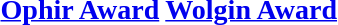<table>
<tr valign="top">
<td><br><h3><a href='#'>Ophir Award</a></h3></td>
<td><br><h3><a href='#'>Wolgin Award</a></h3></td>
</tr>
</table>
